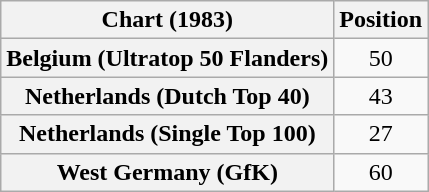<table class="wikitable sortable plainrowheaders" style="text-align:center">
<tr>
<th>Chart (1983)</th>
<th>Position</th>
</tr>
<tr>
<th scope="row">Belgium (Ultratop 50 Flanders)</th>
<td>50</td>
</tr>
<tr>
<th scope="row">Netherlands (Dutch Top 40)</th>
<td>43</td>
</tr>
<tr>
<th scope="row">Netherlands (Single Top 100)</th>
<td>27</td>
</tr>
<tr>
<th scope="row">West Germany (GfK)</th>
<td>60</td>
</tr>
</table>
